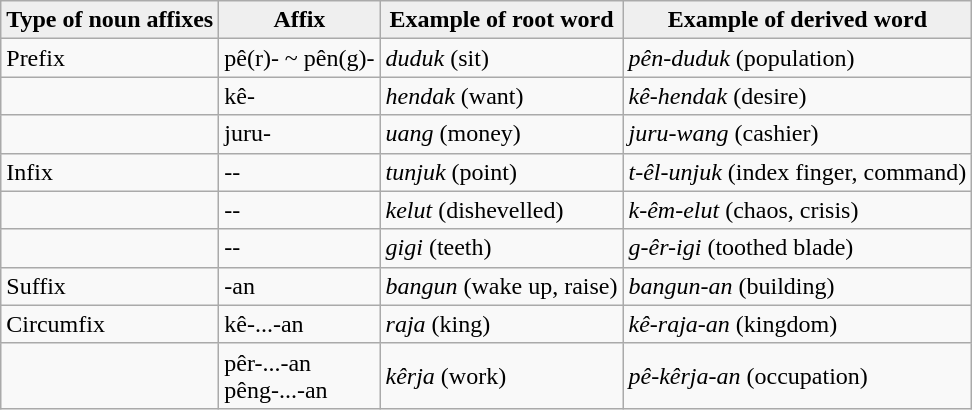<table class="wikitable">
<tr>
<th style="background:#efefef;">Type of noun affixes</th>
<th style="background:#efefef;">Affix</th>
<th style="background:#efefef;">Example of root word</th>
<th style="background:#efefef;">Example of derived word</th>
</tr>
<tr>
<td>Prefix</td>
<td>pê(r)- ~ pên(g)-</td>
<td><em>duduk</em> (sit)</td>
<td><em>pên-duduk</em> (population)</td>
</tr>
<tr>
<td></td>
<td>kê-</td>
<td><em>hendak</em> (want)</td>
<td><em>kê-hendak</em> (desire)</td>
</tr>
<tr>
<td></td>
<td>juru-</td>
<td><em>uang</em> (money)</td>
<td><em>juru-wang</em> (cashier)</td>
</tr>
<tr>
<td>Infix</td>
<td>--</td>
<td><em>tunjuk</em> (point)</td>
<td><em>t-êl-unjuk</em> (index finger, command)</td>
</tr>
<tr>
<td></td>
<td>--</td>
<td><em>kelut</em> (dishevelled)</td>
<td><em>k-êm-elut</em> (chaos, crisis)</td>
</tr>
<tr>
<td></td>
<td>--</td>
<td><em>gigi</em> (teeth)</td>
<td><em>g-êr-igi</em> (toothed blade)</td>
</tr>
<tr>
<td>Suffix</td>
<td>-an</td>
<td><em>bangun</em> (wake up, raise)</td>
<td><em>bangun-an</em> (building)</td>
</tr>
<tr>
<td>Circumfix</td>
<td>kê-...-an</td>
<td><em>raja</em> (king)</td>
<td><em>kê-raja-an</em> (kingdom)</td>
</tr>
<tr>
<td></td>
<td>pêr-...-an<br>pêng-...-an</td>
<td><em>kêrja</em> (work)</td>
<td><em>pê-kêrja-an</em> (occupation)</td>
</tr>
</table>
